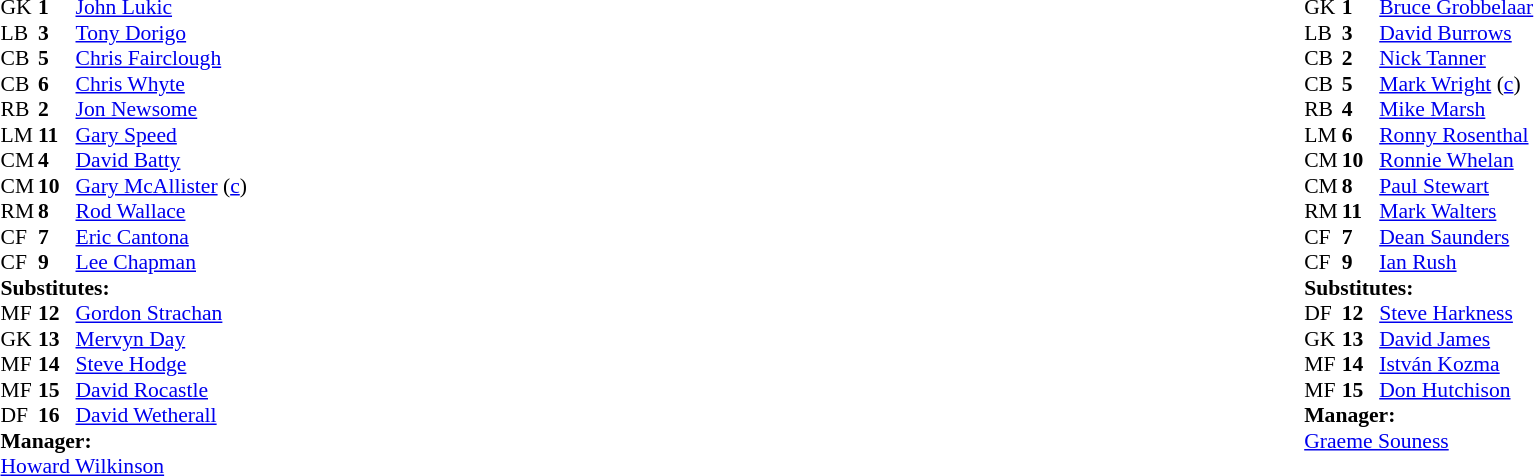<table width="100%">
<tr>
<td valign="top" width="50%"><br><table style="font-size: 90%" cellspacing="0" cellpadding="0">
<tr>
<td colspan="4"></td>
</tr>
<tr>
<th width=25></th>
<th width=25></th>
</tr>
<tr>
<td>GK</td>
<td><strong>1</strong></td>
<td> <a href='#'>John Lukic</a></td>
</tr>
<tr>
<td>LB</td>
<td><strong>3</strong></td>
<td> <a href='#'>Tony Dorigo</a></td>
</tr>
<tr>
<td>CB</td>
<td><strong>5</strong></td>
<td> <a href='#'>Chris Fairclough</a></td>
</tr>
<tr>
<td>CB</td>
<td><strong>6</strong></td>
<td> <a href='#'>Chris Whyte</a></td>
</tr>
<tr>
<td>RB</td>
<td><strong>2</strong></td>
<td> <a href='#'>Jon Newsome</a></td>
<td></td>
<td></td>
</tr>
<tr>
<td>LM</td>
<td><strong>11</strong></td>
<td> <a href='#'>Gary Speed</a></td>
</tr>
<tr>
<td>CM</td>
<td><strong>4</strong></td>
<td> <a href='#'>David Batty</a></td>
</tr>
<tr>
<td>CM</td>
<td><strong>10</strong></td>
<td> <a href='#'>Gary McAllister</a> (<a href='#'>c</a>)</td>
</tr>
<tr>
<td>RM</td>
<td><strong>8</strong></td>
<td> <a href='#'>Rod Wallace</a></td>
</tr>
<tr>
<td>CF</td>
<td><strong>7</strong></td>
<td> <a href='#'>Eric Cantona</a></td>
</tr>
<tr>
<td>CF</td>
<td><strong>9</strong></td>
<td> <a href='#'>Lee Chapman</a></td>
<td></td>
<td></td>
</tr>
<tr>
<td colspan=3><strong>Substitutes:</strong></td>
</tr>
<tr>
<td>MF</td>
<td><strong>12</strong></td>
<td> <a href='#'>Gordon Strachan</a></td>
<td></td>
<td></td>
</tr>
<tr>
<td>GK</td>
<td><strong>13</strong></td>
<td> <a href='#'>Mervyn Day</a></td>
</tr>
<tr>
<td>MF</td>
<td><strong>14</strong></td>
<td> <a href='#'>Steve Hodge</a></td>
<td></td>
<td></td>
</tr>
<tr>
<td>MF</td>
<td><strong>15</strong></td>
<td> <a href='#'>David Rocastle</a></td>
</tr>
<tr>
<td>DF</td>
<td><strong>16</strong></td>
<td> <a href='#'>David Wetherall</a></td>
</tr>
<tr>
<td colspan=3><strong>Manager:</strong></td>
</tr>
<tr>
<td colspan=4> <a href='#'>Howard Wilkinson</a></td>
</tr>
</table>
</td>
<td valign="top"></td>
<td valign="top" width="50%"><br><table style="font-size: 90%" cellspacing="0" cellpadding="0" align=center>
<tr>
<td colspan="4"></td>
</tr>
<tr>
<th width=25></th>
<th width=25></th>
</tr>
<tr>
<td>GK</td>
<td><strong>1</strong></td>
<td> <a href='#'>Bruce Grobbelaar</a></td>
</tr>
<tr>
<td>LB</td>
<td><strong>3</strong></td>
<td> <a href='#'>David Burrows</a></td>
</tr>
<tr>
<td>CB</td>
<td><strong>2</strong></td>
<td> <a href='#'>Nick Tanner</a></td>
</tr>
<tr>
<td>CB</td>
<td><strong>5</strong></td>
<td> <a href='#'>Mark Wright</a> (<a href='#'>c</a>)</td>
</tr>
<tr>
<td>RB</td>
<td><strong>4</strong></td>
<td> <a href='#'>Mike Marsh</a></td>
<td></td>
<td></td>
</tr>
<tr>
<td>LM</td>
<td><strong>6</strong></td>
<td> <a href='#'>Ronny Rosenthal</a></td>
<td></td>
<td></td>
</tr>
<tr>
<td>CM</td>
<td><strong>10</strong></td>
<td> <a href='#'>Ronnie Whelan</a></td>
</tr>
<tr>
<td>CM</td>
<td><strong>8</strong></td>
<td> <a href='#'>Paul Stewart</a></td>
</tr>
<tr>
<td>RM</td>
<td><strong>11</strong></td>
<td> <a href='#'>Mark Walters</a></td>
</tr>
<tr>
<td>CF</td>
<td><strong>7</strong></td>
<td> <a href='#'>Dean Saunders</a></td>
</tr>
<tr>
<td>CF</td>
<td><strong>9</strong></td>
<td> <a href='#'>Ian Rush</a></td>
</tr>
<tr>
<td colspan=3><strong>Substitutes:</strong></td>
</tr>
<tr>
<td>DF</td>
<td><strong>12</strong></td>
<td> <a href='#'>Steve Harkness</a></td>
</tr>
<tr>
<td>GK</td>
<td><strong>13</strong></td>
<td> <a href='#'>David James</a></td>
</tr>
<tr>
<td>MF</td>
<td><strong>14</strong></td>
<td> <a href='#'>István Kozma</a></td>
<td></td>
<td></td>
</tr>
<tr>
<td>MF</td>
<td><strong>15</strong></td>
<td> <a href='#'>Don Hutchison</a></td>
<td></td>
<td></td>
</tr>
<tr>
<td colspan=3><strong>Manager:</strong></td>
</tr>
<tr>
<td colspan=4> <a href='#'>Graeme Souness</a></td>
</tr>
</table>
</td>
</tr>
</table>
